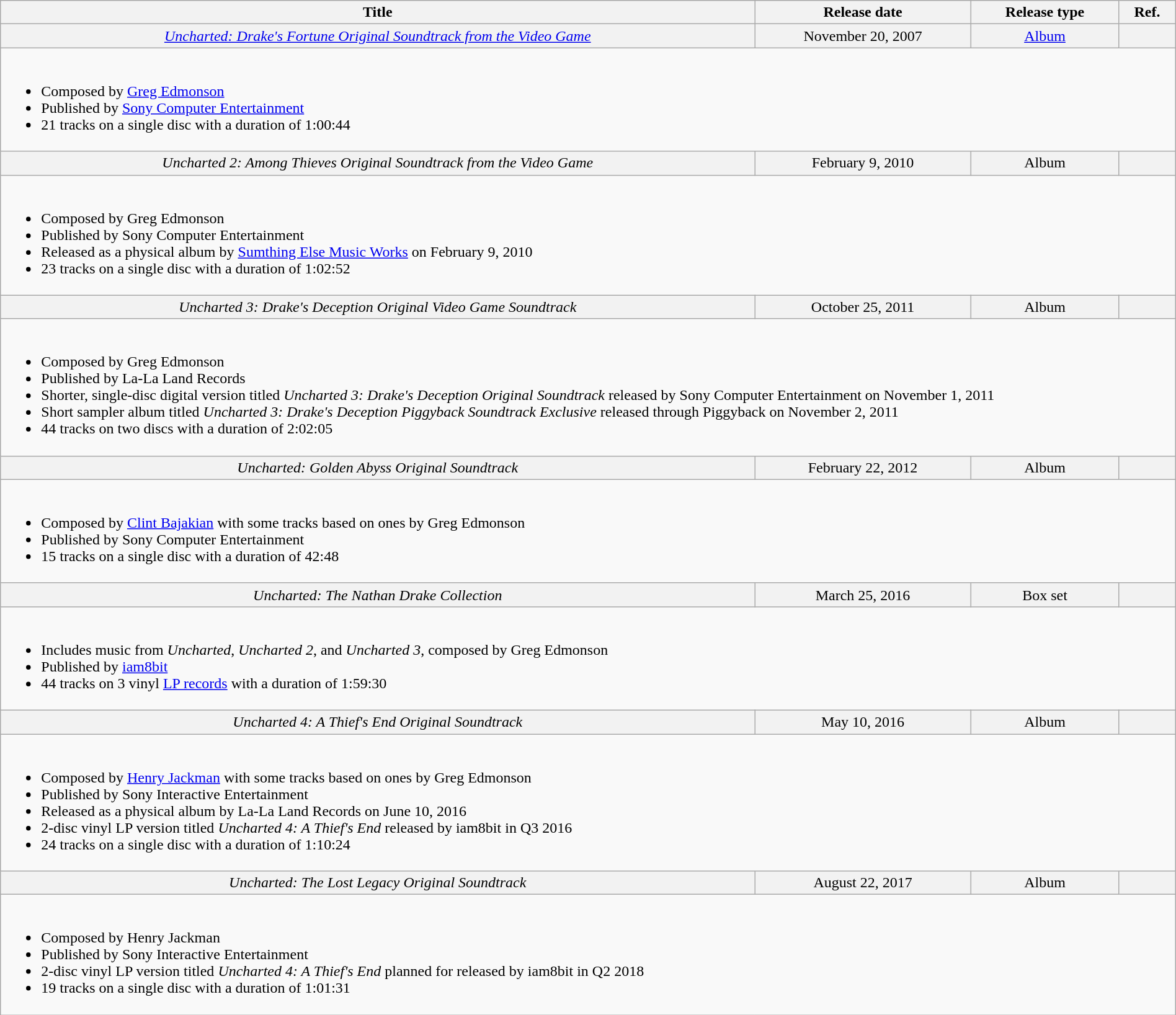<table class="wikitable" width="100%">
<tr style="text-align: center;">
<th scope="col">Title</th>
<th scope="col">Release date</th>
<th scope="col">Release type</th>
<th scope="col" class="unsortable">Ref.</th>
</tr>
<tr bgcolor="#F2F2F2" align="center">
<th scope="row" style="font-weight:normal;"><em><a href='#'>Uncharted: Drake's Fortune Original Soundtrack from the Video Game</a></em></th>
<td>November 20, 2007</td>
<td><a href='#'>Album</a></td>
<td></td>
</tr>
<tr>
<td colspan="4"><br><ul><li>Composed by <a href='#'>Greg Edmonson</a></li><li>Published by <a href='#'>Sony Computer Entertainment</a></li><li>21 tracks on a single disc with a duration of 1:00:44</li></ul></td>
</tr>
<tr bgcolor="#F2F2F2" align="center">
<th scope="row" style="font-weight:normal;"><em>Uncharted 2: Among Thieves Original Soundtrack from the Video Game</em></th>
<td>February 9, 2010</td>
<td>Album</td>
<td></td>
</tr>
<tr>
<td colspan="4"><br><ul><li>Composed by Greg Edmonson</li><li>Published by Sony Computer Entertainment</li><li>Released as a physical album by <a href='#'>Sumthing Else Music Works</a> on February 9, 2010</li><li>23 tracks on a single disc with a duration of 1:02:52</li></ul></td>
</tr>
<tr bgcolor="#F2F2F2" align="center">
<th scope="row" style="font-weight:normal;"><em>Uncharted 3: Drake's Deception Original Video Game Soundtrack</em></th>
<td>October 25, 2011</td>
<td>Album</td>
<td></td>
</tr>
<tr>
<td colspan="4"><br><ul><li>Composed by Greg Edmonson</li><li>Published by La-La Land Records</li><li>Shorter, single-disc digital version titled <em>Uncharted 3: Drake's Deception Original Soundtrack</em> released by Sony Computer Entertainment on November 1, 2011</li><li>Short sampler album titled <em>Uncharted 3: Drake's Deception Piggyback Soundtrack Exclusive</em> released through Piggyback on November 2, 2011</li><li>44 tracks on two discs with a duration of 2:02:05</li></ul></td>
</tr>
<tr bgcolor="#F2F2F2" align="center">
<th scope="row" style="font-weight:normal;"><em>Uncharted: Golden Abyss Original Soundtrack</em></th>
<td>February 22, 2012</td>
<td>Album</td>
<td></td>
</tr>
<tr>
<td colspan="4"><br><ul><li>Composed by <a href='#'>Clint Bajakian</a> with some tracks based on ones by Greg Edmonson</li><li>Published by Sony Computer Entertainment</li><li>15 tracks on a single disc with a duration of 42:48</li></ul></td>
</tr>
<tr bgcolor="#F2F2F2" align="center">
<th scope="row" style="font-weight:normal;"><em>Uncharted: The Nathan Drake Collection</em></th>
<td>March 25, 2016</td>
<td>Box set</td>
<td></td>
</tr>
<tr>
<td colspan="4"><br><ul><li>Includes music from <em>Uncharted</em>, <em>Uncharted 2</em>, and <em>Uncharted 3</em>, composed by Greg Edmonson</li><li>Published by <a href='#'>iam8bit</a></li><li>44 tracks on 3 vinyl <a href='#'>LP records</a> with a duration of 1:59:30</li></ul></td>
</tr>
<tr bgcolor="#F2F2F2" align="center">
<th scope="row" style="font-weight:normal;"><em>Uncharted 4: A Thief's End Original Soundtrack</em></th>
<td>May 10, 2016</td>
<td>Album</td>
<td></td>
</tr>
<tr>
<td colspan="4"><br><ul><li>Composed by <a href='#'>Henry Jackman</a> with some tracks based on ones by Greg Edmonson</li><li>Published by Sony Interactive Entertainment</li><li>Released as a physical album by La-La Land Records on June 10, 2016</li><li>2-disc vinyl LP version titled <em>Uncharted 4: A Thief's End</em> released by iam8bit in Q3 2016</li><li>24 tracks on a single disc with a duration of 1:10:24</li></ul></td>
</tr>
<tr bgcolor="#F2F2F2" align="center">
<th scope="row" style="font-weight:normal;"><em>Uncharted: The Lost Legacy Original Soundtrack</em></th>
<td>August 22, 2017</td>
<td>Album</td>
<td></td>
</tr>
<tr>
<td colspan="4"><br><ul><li>Composed by Henry Jackman</li><li>Published by Sony Interactive Entertainment</li><li>2-disc vinyl LP version titled <em>Uncharted 4: A Thief's End</em> planned for released by iam8bit in Q2 2018</li><li>19 tracks on a single disc with a duration of 1:01:31</li></ul></td>
</tr>
</table>
